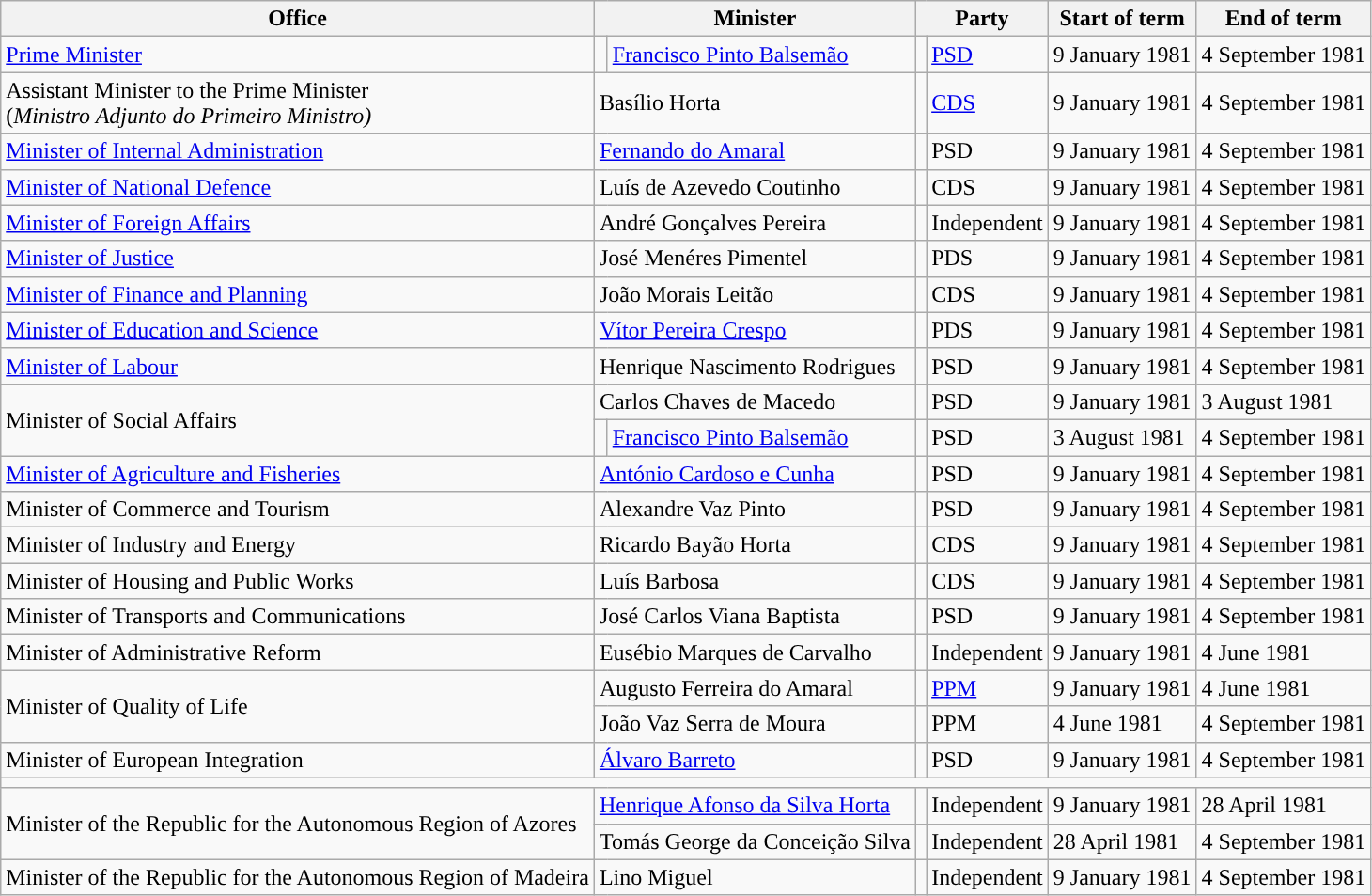<table class="wikitable">
<tr>
<th>Office</th>
<th colspan="2">Minister</th>
<th colspan="2">Party</th>
<th>Start of term</th>
<th>End of term</th>
</tr>
<tr>
<td><a href='#'>Prime Minister</a></td>
<td></td>
<td><a href='#'>Francisco Pinto Balsemão</a></td>
<td style="background:"></td>
<td><a href='#'>PSD</a></td>
<td>9 January 1981</td>
<td>4 September 1981</td>
</tr>
<tr>
<td>Assistant Minister to the Prime Minister<br>(<em>Ministro Adjunto do Primeiro Ministro)</em></td>
<td colspan="2">Basílio Horta</td>
<td style="background:"></td>
<td><a href='#'>CDS</a></td>
<td>9 January 1981</td>
<td>4 September 1981</td>
</tr>
<tr>
<td><a href='#'>Minister of Internal Administration</a></td>
<td colspan="2"><a href='#'>Fernando do Amaral</a></td>
<td style="background:"></td>
<td>PSD</td>
<td>9 January 1981</td>
<td>4 September 1981</td>
</tr>
<tr>
<td><a href='#'>Minister of National Defence</a></td>
<td colspan="2">Luís de Azevedo Coutinho</td>
<td style="background:"></td>
<td>CDS</td>
<td>9 January 1981</td>
<td>4 September 1981</td>
</tr>
<tr>
<td><a href='#'>Minister of Foreign Affairs</a></td>
<td colspan="2">André Gonçalves Pereira</td>
<td style="background:"></td>
<td>Independent</td>
<td>9 January 1981</td>
<td>4 September 1981</td>
</tr>
<tr>
<td><a href='#'>Minister of Justice</a></td>
<td colspan="2">José Menéres Pimentel</td>
<td style="background:"></td>
<td>PDS</td>
<td>9 January 1981</td>
<td>4 September 1981</td>
</tr>
<tr>
<td><a href='#'>Minister of Finance and Planning</a></td>
<td colspan="2">João Morais Leitão</td>
<td style="background:"></td>
<td>CDS</td>
<td>9 January 1981</td>
<td>4 September 1981</td>
</tr>
<tr>
<td><a href='#'>Minister of Education and Science</a></td>
<td colspan="2"><a href='#'>Vítor Pereira Crespo</a></td>
<td style="background:"></td>
<td>PDS</td>
<td>9 January 1981</td>
<td>4 September 1981</td>
</tr>
<tr>
<td><a href='#'>Minister of Labour</a></td>
<td colspan="2">Henrique Nascimento Rodrigues</td>
<td style="background:"></td>
<td>PSD</td>
<td>9 January 1981</td>
<td>4 September 1981</td>
</tr>
<tr>
<td rowspan="2">Minister of Social Affairs</td>
<td colspan="2">Carlos Chaves de Macedo</td>
<td style="background:"></td>
<td>PSD</td>
<td>9 January 1981</td>
<td>3 August 1981</td>
</tr>
<tr>
<td></td>
<td><a href='#'>Francisco Pinto Balsemão</a></td>
<td style="background:"></td>
<td>PSD</td>
<td>3 August 1981</td>
<td>4 September 1981</td>
</tr>
<tr>
<td><a href='#'>Minister of Agriculture and Fisheries</a></td>
<td colspan="2"><a href='#'>António Cardoso e Cunha</a></td>
<td style="background:"></td>
<td>PSD</td>
<td>9 January 1981</td>
<td>4 September 1981</td>
</tr>
<tr>
<td>Minister of Commerce and Tourism</td>
<td colspan="2">Alexandre Vaz Pinto</td>
<td style="background:"></td>
<td>PSD</td>
<td>9 January 1981</td>
<td>4 September 1981</td>
</tr>
<tr>
<td>Minister of Industry and Energy</td>
<td colspan="2">Ricardo Bayão Horta</td>
<td style="background:"></td>
<td>CDS</td>
<td>9 January 1981</td>
<td>4 September 1981</td>
</tr>
<tr>
<td>Minister of Housing and Public Works</td>
<td colspan="2">Luís Barbosa</td>
<td style="background:"></td>
<td>CDS</td>
<td>9 January 1981</td>
<td>4 September 1981</td>
</tr>
<tr>
<td>Minister of Transports and Communications</td>
<td colspan="2">José Carlos Viana Baptista</td>
<td style="background:"></td>
<td>PSD</td>
<td>9 January 1981</td>
<td>4 September 1981</td>
</tr>
<tr>
<td>Minister of Administrative Reform</td>
<td colspan="2">Eusébio Marques de Carvalho</td>
<td style="background:"></td>
<td>Independent</td>
<td>9 January 1981</td>
<td>4 June 1981</td>
</tr>
<tr>
<td rowspan="2">Minister of Quality of Life</td>
<td colspan="2">Augusto Ferreira do Amaral</td>
<td style="background:"></td>
<td><a href='#'>PPM</a></td>
<td>9 January 1981</td>
<td>4 June 1981</td>
</tr>
<tr>
<td colspan="2">João Vaz Serra de Moura</td>
<td style="background:"></td>
<td>PPM</td>
<td>4 June 1981</td>
<td>4 September 1981</td>
</tr>
<tr>
<td>Minister of European Integration</td>
<td colspan="2"><a href='#'>Álvaro Barreto</a></td>
<td style="background:"></td>
<td>PSD</td>
<td>9 January 1981</td>
<td>4 September 1981</td>
</tr>
<tr>
<td colspan="7"></td>
</tr>
<tr>
<td rowspan="2">Minister of the Republic for the Autonomous Region of Azores</td>
<td colspan="2"><a href='#'>Henrique Afonso da Silva Horta</a></td>
<td style="background:"></td>
<td>Independent</td>
<td>9 January 1981</td>
<td>28 April 1981</td>
</tr>
<tr>
<td colspan="2">Tomás George da Conceição Silva</td>
<td style="background:"></td>
<td>Independent</td>
<td>28 April 1981</td>
<td>4 September 1981</td>
</tr>
<tr>
<td>Minister of the Republic for the Autonomous Region of Madeira</td>
<td colspan="2">Lino Miguel</td>
<td style="background:"></td>
<td>Independent</td>
<td>9 January 1981</td>
<td>4 September 1981</td>
</tr>
</table>
